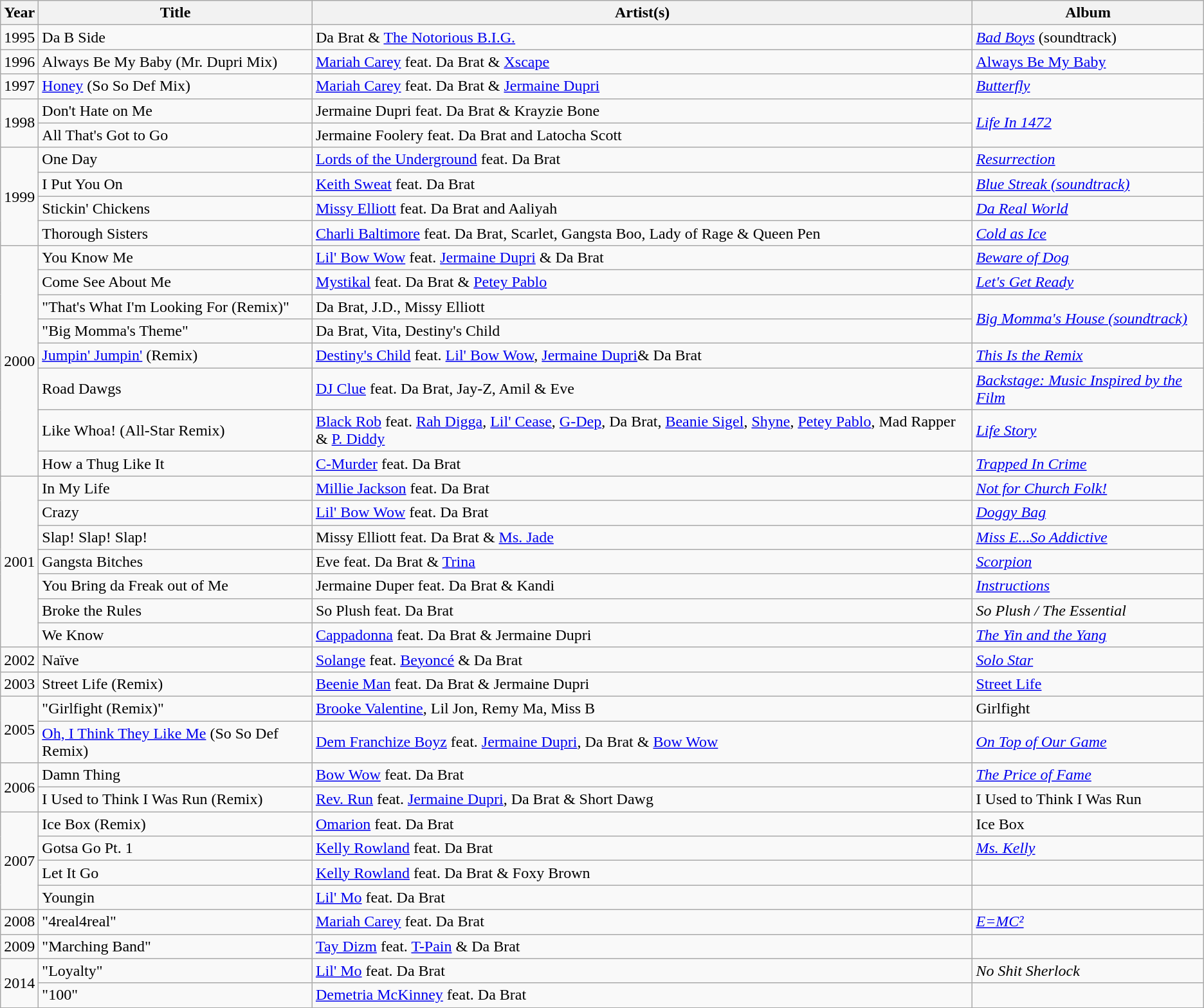<table class="wikitable">
<tr>
<th>Year</th>
<th>Title</th>
<th>Artist(s)</th>
<th>Album</th>
</tr>
<tr>
<td>1995</td>
<td>Da B Side</td>
<td>Da Brat & <a href='#'>The Notorious B.I.G.</a></td>
<td><em><a href='#'>Bad Boys</a></em> (soundtrack)</td>
</tr>
<tr>
<td>1996</td>
<td>Always Be My Baby (Mr. Dupri Mix)</td>
<td><a href='#'>Mariah Carey</a> feat. Da Brat & <a href='#'>Xscape</a></td>
<td><a href='#'>Always Be My Baby</a></td>
</tr>
<tr>
<td>1997</td>
<td><a href='#'>Honey</a> (So So Def Mix)</td>
<td><a href='#'>Mariah Carey</a> feat. Da Brat & <a href='#'>Jermaine Dupri</a></td>
<td><a href='#'><em>Butterfly</em></a></td>
</tr>
<tr>
<td rowspan="2">1998</td>
<td>Don't Hate on Me</td>
<td>Jermaine Dupri feat. Da Brat & Krayzie Bone</td>
<td rowspan="2"><em><a href='#'>Life In 1472</a></em></td>
</tr>
<tr>
<td>All That's Got to Go</td>
<td>Jermaine Foolery feat. Da Brat and Latocha Scott</td>
</tr>
<tr>
<td rowspan="4">1999</td>
<td>One Day</td>
<td><a href='#'>Lords of the Underground</a> feat. Da Brat</td>
<td><em><a href='#'>Resurrection</a></em></td>
</tr>
<tr>
<td>I Put You On</td>
<td><a href='#'>Keith Sweat</a> feat. Da Brat</td>
<td><a href='#'><em>Blue Streak (soundtrack)</em></a></td>
</tr>
<tr>
<td>Stickin' Chickens</td>
<td><a href='#'>Missy Elliott</a> feat. Da Brat and Aaliyah</td>
<td><a href='#'><em>Da Real World</em></a></td>
</tr>
<tr>
<td>Thorough Sisters</td>
<td><a href='#'>Charli Baltimore</a> feat. Da Brat, Scarlet, Gangsta Boo, Lady of Rage & Queen Pen</td>
<td><a href='#'><em>Cold as Ice</em></a></td>
</tr>
<tr>
<td rowspan="8">2000</td>
<td>You Know Me</td>
<td><a href='#'>Lil' Bow Wow</a> feat. <a href='#'>Jermaine Dupri</a> & Da Brat</td>
<td><em><a href='#'>Beware of Dog</a></em></td>
</tr>
<tr>
<td>Come See About Me</td>
<td><a href='#'>Mystikal</a> feat. Da Brat & <a href='#'>Petey Pablo</a></td>
<td><em><a href='#'>Let's Get Ready</a></em></td>
</tr>
<tr>
<td>"That's What I'm Looking For (Remix)"</td>
<td>Da Brat, J.D., Missy Elliott</td>
<td rowspan="2"><a href='#'><em>Big Momma's House (soundtrack)</em></a></td>
</tr>
<tr>
<td>"Big Momma's Theme"</td>
<td>Da Brat, Vita, Destiny's Child</td>
</tr>
<tr>
<td><a href='#'>Jumpin' Jumpin'</a> (Remix)</td>
<td><a href='#'>Destiny's Child</a> feat. <a href='#'>Lil' Bow Wow</a>, <a href='#'>Jermaine Dupri</a>& Da Brat</td>
<td><em><a href='#'>This Is the Remix</a></em></td>
</tr>
<tr>
<td>Road Dawgs</td>
<td><a href='#'>DJ Clue</a> feat. Da Brat, Jay-Z, Amil & Eve</td>
<td><a href='#'><em>Backstage: Music Inspired by the Film</em></a></td>
</tr>
<tr>
<td>Like Whoa! (All-Star Remix)</td>
<td><a href='#'>Black Rob</a> feat. <a href='#'>Rah Digga</a>, <a href='#'>Lil' Cease</a>, <a href='#'>G-Dep</a>, Da Brat, <a href='#'>Beanie Sigel</a>, <a href='#'>Shyne</a>, <a href='#'>Petey Pablo</a>, Mad Rapper & <a href='#'>P. Diddy</a></td>
<td><em><a href='#'>Life Story</a></em></td>
</tr>
<tr>
<td>How a Thug Like It</td>
<td><a href='#'>C-Murder</a> feat. Da Brat</td>
<td><em><a href='#'>Trapped In Crime</a></em></td>
</tr>
<tr>
<td rowspan="7">2001</td>
<td>In My Life</td>
<td><a href='#'>Millie Jackson</a> feat. Da Brat</td>
<td><em><a href='#'>Not for Church Folk!</a></em></td>
</tr>
<tr>
<td>Crazy</td>
<td><a href='#'>Lil' Bow Wow</a> feat. Da Brat</td>
<td><em><a href='#'>Doggy Bag</a></em></td>
</tr>
<tr>
<td>Slap! Slap! Slap!</td>
<td>Missy Elliott feat. Da Brat & <a href='#'>Ms. Jade</a></td>
<td><em><a href='#'>Miss E...So Addictive</a></em></td>
</tr>
<tr>
<td>Gangsta Bitches</td>
<td>Eve feat. Da Brat & <a href='#'>Trina</a></td>
<td><em><a href='#'>Scorpion</a></em></td>
</tr>
<tr>
<td>You Bring da Freak out of Me</td>
<td>Jermaine Duper feat. Da Brat & Kandi</td>
<td><a href='#'><em>Instructions</em></a></td>
</tr>
<tr>
<td>Broke the Rules</td>
<td>So Plush feat. Da Brat</td>
<td><em>So Plush / The Essential</em></td>
</tr>
<tr>
<td>We Know</td>
<td><a href='#'>Cappadonna</a> feat. Da Brat & Jermaine Dupri</td>
<td><em><a href='#'>The Yin and the Yang</a></em></td>
</tr>
<tr>
<td>2002</td>
<td>Naïve</td>
<td><a href='#'>Solange</a> feat. <a href='#'>Beyoncé</a> & Da Brat</td>
<td><em><a href='#'>Solo Star</a></em></td>
</tr>
<tr>
<td>2003</td>
<td>Street Life (Remix)</td>
<td><a href='#'>Beenie Man</a> feat. Da Brat & Jermaine Dupri</td>
<td><a href='#'>Street Life</a></td>
</tr>
<tr>
<td rowspan="2">2005</td>
<td>"Girlfight (Remix)"</td>
<td><a href='#'>Brooke Valentine</a>, Lil Jon, Remy Ma, Miss B</td>
<td>Girlfight</td>
</tr>
<tr>
<td><a href='#'>Oh, I Think They Like Me</a> (So So Def Remix)</td>
<td><a href='#'>Dem Franchize Boyz</a> feat. <a href='#'>Jermaine Dupri</a>, Da Brat & <a href='#'>Bow Wow</a></td>
<td><em><a href='#'>On Top of Our Game</a></em></td>
</tr>
<tr>
<td rowspan="2">2006</td>
<td>Damn Thing</td>
<td><a href='#'>Bow Wow</a> feat. Da Brat</td>
<td><em><a href='#'>The Price of Fame</a></em></td>
</tr>
<tr>
<td>I Used to Think I Was Run (Remix)</td>
<td><a href='#'>Rev. Run</a> feat. <a href='#'>Jermaine Dupri</a>, Da Brat & Short Dawg</td>
<td>I Used to Think I Was Run</td>
</tr>
<tr>
<td rowspan="4">2007</td>
<td>Ice Box (Remix)</td>
<td><a href='#'>Omarion</a> feat. Da Brat</td>
<td>Ice Box</td>
</tr>
<tr>
<td>Gotsa Go Pt. 1</td>
<td><a href='#'>Kelly Rowland</a> feat. Da Brat</td>
<td><em><a href='#'>Ms. Kelly</a></em></td>
</tr>
<tr>
<td>Let It Go</td>
<td><a href='#'>Kelly Rowland</a> feat. Da Brat & Foxy Brown</td>
<td></td>
</tr>
<tr>
<td>Youngin</td>
<td><a href='#'>Lil' Mo</a> feat. Da Brat</td>
<td></td>
</tr>
<tr>
<td>2008</td>
<td>"4real4real"</td>
<td><a href='#'>Mariah Carey</a> feat. Da Brat</td>
<td><em><a href='#'>E=MC²</a></em></td>
</tr>
<tr>
<td>2009</td>
<td>"Marching Band"</td>
<td><a href='#'>Tay Dizm</a> feat. <a href='#'>T-Pain</a> & Da Brat</td>
<td></td>
</tr>
<tr>
<td rowspan="2">2014</td>
<td>"Loyalty"</td>
<td><a href='#'>Lil' Mo</a> feat. Da Brat</td>
<td><em>No Shit Sherlock</em></td>
</tr>
<tr>
<td>"100"</td>
<td><a href='#'>Demetria McKinney</a> feat. Da Brat</td>
<td></td>
</tr>
<tr>
</tr>
</table>
